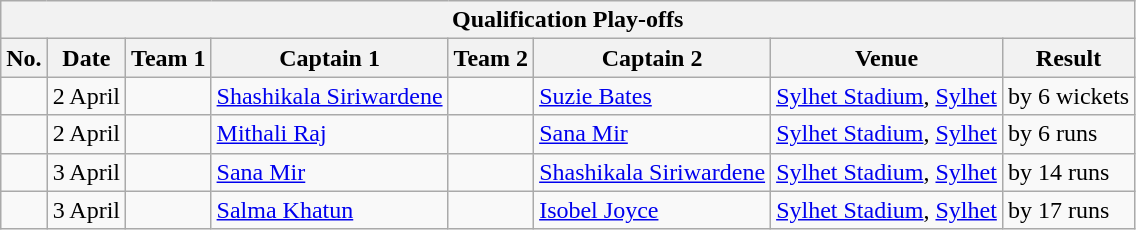<table class="wikitable">
<tr>
<th colspan="8">Qualification Play-offs</th>
</tr>
<tr>
<th>No.</th>
<th>Date</th>
<th>Team 1</th>
<th>Captain 1</th>
<th>Team 2</th>
<th>Captain 2</th>
<th>Venue</th>
<th>Result</th>
</tr>
<tr>
<td></td>
<td>2 April</td>
<td></td>
<td><a href='#'>Shashikala Siriwardene</a></td>
<td></td>
<td><a href='#'>Suzie Bates</a></td>
<td><a href='#'>Sylhet Stadium</a>, <a href='#'>Sylhet</a></td>
<td> by 6 wickets</td>
</tr>
<tr>
<td></td>
<td>2 April</td>
<td></td>
<td><a href='#'>Mithali Raj</a></td>
<td></td>
<td><a href='#'>Sana Mir</a></td>
<td><a href='#'>Sylhet Stadium</a>, <a href='#'>Sylhet</a></td>
<td> by 6 runs</td>
</tr>
<tr>
<td></td>
<td>3 April</td>
<td></td>
<td><a href='#'>Sana Mir</a></td>
<td></td>
<td><a href='#'>Shashikala Siriwardene</a></td>
<td><a href='#'>Sylhet Stadium</a>, <a href='#'>Sylhet</a></td>
<td> by 14 runs</td>
</tr>
<tr>
<td></td>
<td>3 April</td>
<td></td>
<td><a href='#'>Salma Khatun</a></td>
<td></td>
<td><a href='#'>Isobel Joyce</a></td>
<td><a href='#'>Sylhet Stadium</a>, <a href='#'>Sylhet</a></td>
<td> by 17 runs</td>
</tr>
</table>
